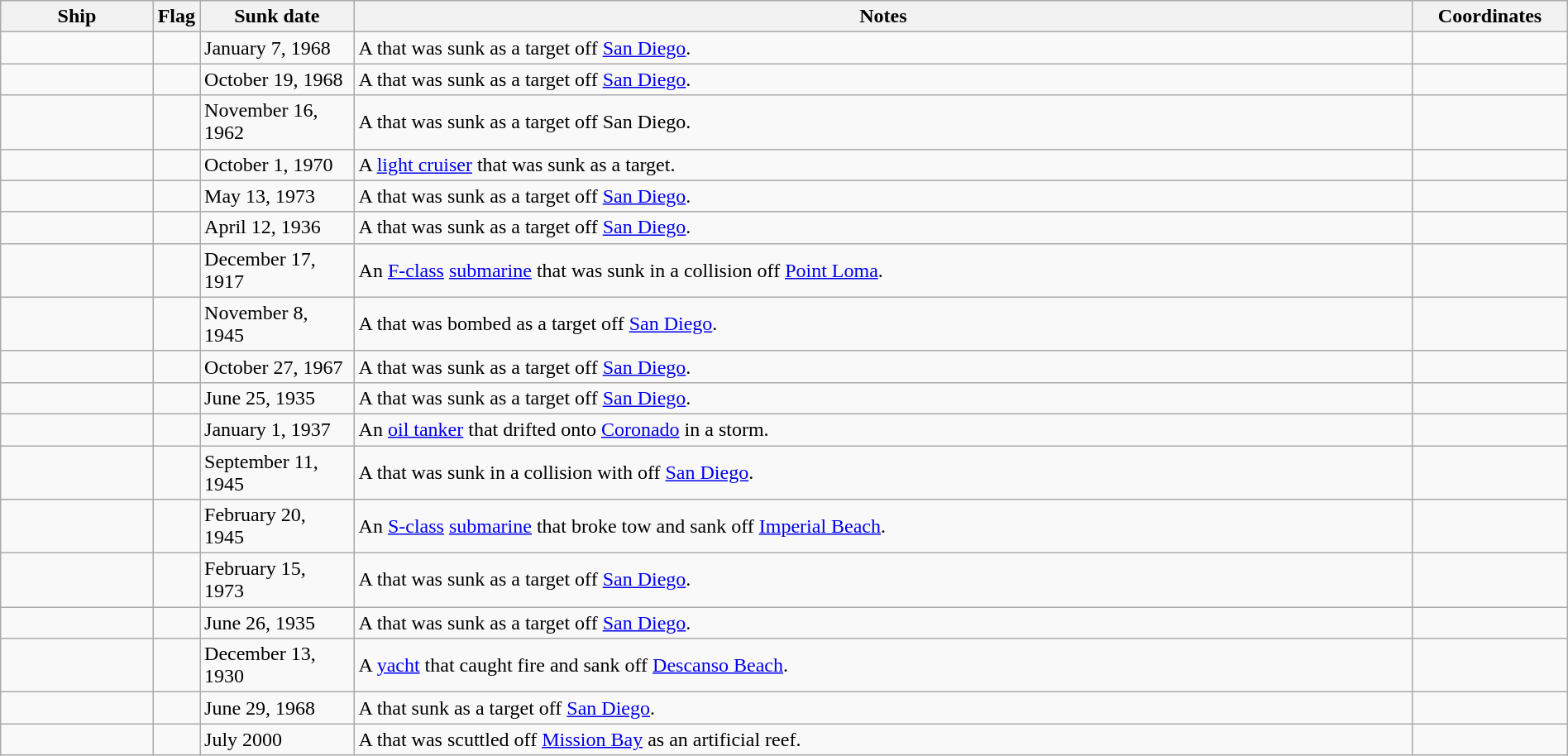<table class=wikitable | style = "width:100%">
<tr>
<th style="width:10%">Ship</th>
<th>Flag</th>
<th style="width:10%">Sunk date</th>
<th style="width:70%">Notes</th>
<th style="width:10%">Coordinates</th>
</tr>
<tr>
<td></td>
<td></td>
<td>January 7, 1968</td>
<td>A  that was sunk as a target off <a href='#'>San Diego</a>.</td>
<td></td>
</tr>
<tr>
<td></td>
<td></td>
<td>October 19, 1968</td>
<td>A  that was sunk as a target off <a href='#'>San Diego</a>.</td>
<td></td>
</tr>
<tr>
<td></td>
<td></td>
<td>November 16, 1962</td>
<td>A  that was sunk as a target off San Diego.</td>
<td></td>
</tr>
<tr>
<td></td>
<td></td>
<td>October 1, 1970</td>
<td>A  <a href='#'>light cruiser</a> that was sunk as a target.</td>
<td></td>
</tr>
<tr>
<td></td>
<td></td>
<td>May 13, 1973</td>
<td>A  that was sunk as a target off <a href='#'>San Diego</a>.</td>
<td></td>
</tr>
<tr>
<td></td>
<td></td>
<td>April 12, 1936</td>
<td>A  that was sunk as a target off <a href='#'>San Diego</a>.</td>
<td></td>
</tr>
<tr>
<td></td>
<td></td>
<td>December 17, 1917</td>
<td>An <a href='#'>F-class</a> <a href='#'>submarine</a> that was sunk in a collision off <a href='#'>Point Loma</a>.</td>
<td></td>
</tr>
<tr>
<td></td>
<td></td>
<td>November 8, 1945</td>
<td>A  that was bombed as a target off <a href='#'>San Diego</a>.</td>
<td></td>
</tr>
<tr>
<td></td>
<td></td>
<td>October 27, 1967</td>
<td>A  that was sunk as a target off <a href='#'>San Diego</a>.</td>
<td></td>
</tr>
<tr>
<td></td>
<td></td>
<td>June 25, 1935</td>
<td>A  that was sunk as a target off <a href='#'>San Diego</a>.</td>
<td></td>
</tr>
<tr>
<td></td>
<td></td>
<td>January 1, 1937</td>
<td>An <a href='#'>oil tanker</a> that drifted onto <a href='#'>Coronado</a> in a storm.</td>
<td></td>
</tr>
<tr>
<td></td>
<td></td>
<td>September 11, 1945</td>
<td>A  that was sunk in a collision with  off <a href='#'>San Diego</a>.</td>
<td></td>
</tr>
<tr>
<td></td>
<td></td>
<td>February 20, 1945</td>
<td>An <a href='#'>S-class</a> <a href='#'>submarine</a> that broke tow and sank off <a href='#'>Imperial Beach</a>.</td>
<td></td>
</tr>
<tr>
<td></td>
<td></td>
<td>February 15, 1973</td>
<td>A  that was sunk as a target off <a href='#'>San Diego</a>.</td>
<td></td>
</tr>
<tr>
<td></td>
<td></td>
<td>June 26, 1935</td>
<td>A  that was sunk as a target off <a href='#'>San Diego</a>.</td>
<td></td>
</tr>
<tr>
<td></td>
<td></td>
<td>December 13, 1930</td>
<td>A <a href='#'>yacht</a> that caught fire and sank off <a href='#'>Descanso Beach</a>.</td>
<td></td>
</tr>
<tr>
<td></td>
<td></td>
<td>June 29, 1968</td>
<td>A  that sunk as a target off <a href='#'>San Diego</a>.</td>
<td></td>
</tr>
<tr>
<td></td>
<td></td>
<td>July 2000</td>
<td>A  that was scuttled off <a href='#'>Mission Bay</a> as an artificial reef.</td>
<td></td>
</tr>
</table>
